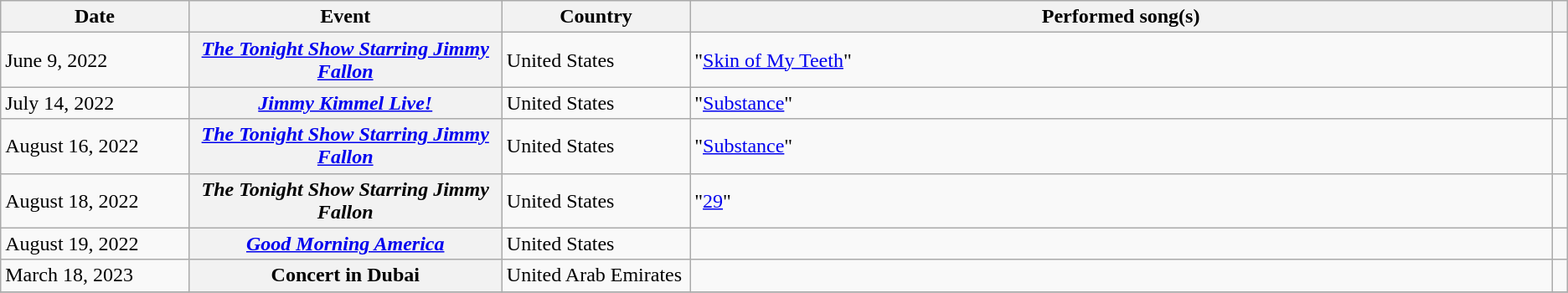<table class="wikitable sortable plainrowheaders">
<tr>
<th style="width:12%;">Date</th>
<th style="width:20%;">Event</th>
<th style="width:12%;">Country</th>
<th>Performed song(s)</th>
<th style="width:1%;"></th>
</tr>
<tr>
<td>June 9, 2022</td>
<th scope="row"><em><a href='#'>The Tonight Show Starring Jimmy Fallon</a></em></th>
<td>United States</td>
<td>"<a href='#'>Skin of My Teeth</a>"</td>
<td align="center"></td>
</tr>
<tr>
<td>July 14, 2022</td>
<th scope="row"><em><a href='#'>Jimmy Kimmel Live!</a></em></th>
<td>United States</td>
<td>"<a href='#'>Substance</a>"</td>
<td align="center"></td>
</tr>
<tr>
<td>August 16, 2022</td>
<th scope="row"><em><a href='#'>The Tonight Show Starring Jimmy Fallon</a></em></th>
<td>United States</td>
<td>"<a href='#'>Substance</a>"</td>
<td align="center"></td>
</tr>
<tr>
<td>August 18, 2022</td>
<th scope="row"><em>The Tonight Show Starring Jimmy Fallon</em></th>
<td>United States</td>
<td>"<a href='#'>29</a>"</td>
<td align="center"></td>
</tr>
<tr>
<td>August 19, 2022</td>
<th scope="row"><em><a href='#'>Good Morning America</a></em></th>
<td>United States</td>
<td></td>
<td align="center"></td>
</tr>
<tr>
<td>March 18, 2023</td>
<th scope="row">Concert in Dubai</th>
<td>United Arab Emirates</td>
<td></td>
<td align="center"></td>
</tr>
<tr>
</tr>
</table>
